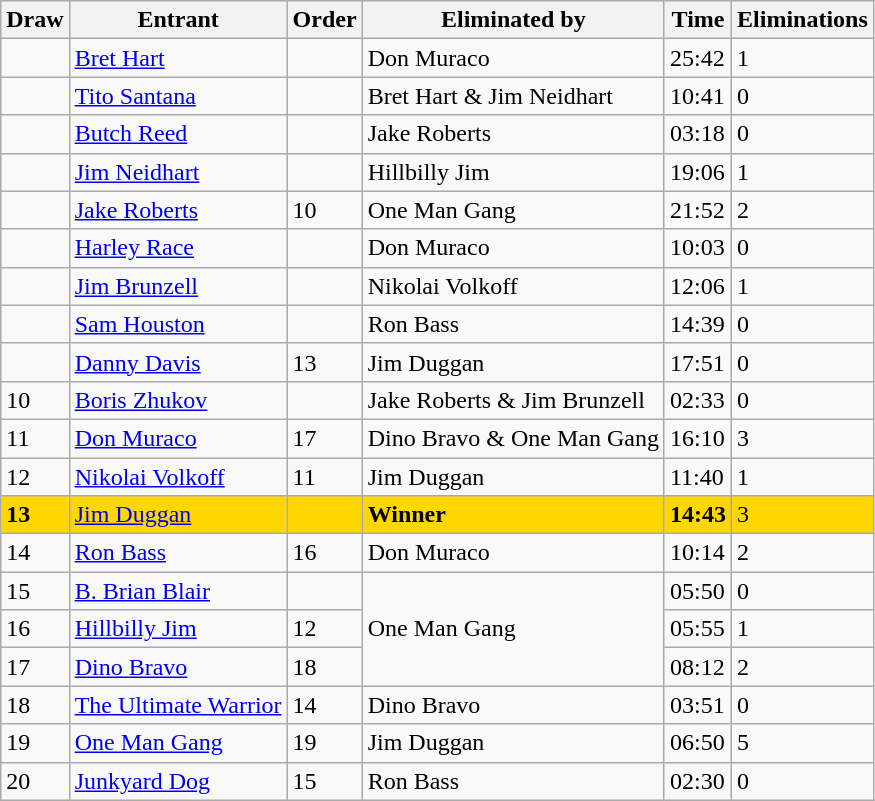<table class="wikitable sortable">
<tr>
<th>Draw</th>
<th>Entrant</th>
<th>Order</th>
<th>Eliminated by</th>
<th data-sort-type="number">Time</th>
<th>Eliminations</th>
</tr>
<tr>
<td></td>
<td><a href='#'>Bret Hart</a></td>
<td></td>
<td>Don Muraco</td>
<td>25:42</td>
<td>1</td>
</tr>
<tr>
<td></td>
<td><a href='#'>Tito Santana</a></td>
<td></td>
<td>Bret Hart & Jim Neidhart</td>
<td>10:41</td>
<td>0</td>
</tr>
<tr>
<td></td>
<td><a href='#'>Butch Reed</a></td>
<td></td>
<td>Jake Roberts</td>
<td>03:18</td>
<td>0</td>
</tr>
<tr>
<td></td>
<td><a href='#'>Jim Neidhart</a></td>
<td></td>
<td>Hillbilly Jim</td>
<td>19:06</td>
<td>1</td>
</tr>
<tr>
<td></td>
<td><a href='#'>Jake Roberts</a></td>
<td>10</td>
<td>One Man Gang</td>
<td>21:52</td>
<td>2</td>
</tr>
<tr>
<td></td>
<td><a href='#'>Harley Race</a></td>
<td></td>
<td>Don Muraco</td>
<td>10:03</td>
<td>0</td>
</tr>
<tr>
<td></td>
<td><a href='#'>Jim Brunzell</a></td>
<td></td>
<td>Nikolai Volkoff</td>
<td>12:06</td>
<td>1</td>
</tr>
<tr>
<td></td>
<td><a href='#'>Sam Houston</a></td>
<td></td>
<td>Ron Bass</td>
<td>14:39</td>
<td>0</td>
</tr>
<tr>
<td></td>
<td><a href='#'>Danny Davis</a></td>
<td>13</td>
<td>Jim Duggan</td>
<td>17:51</td>
<td>0</td>
</tr>
<tr>
<td>10</td>
<td><a href='#'>Boris Zhukov</a></td>
<td></td>
<td>Jake Roberts & Jim Brunzell</td>
<td>02:33</td>
<td>0</td>
</tr>
<tr>
<td>11</td>
<td><a href='#'>Don Muraco</a></td>
<td>17</td>
<td>Dino Bravo & One Man Gang</td>
<td>16:10</td>
<td>3</td>
</tr>
<tr>
<td>12</td>
<td><a href='#'>Nikolai Volkoff</a></td>
<td>11</td>
<td>Jim Duggan</td>
<td>11:40</td>
<td>1</td>
</tr>
<tr style="background: gold">
<td><strong>13</strong></td>
<td><a href='#'>Jim Duggan</a></td>
<td><strong></strong></td>
<td><strong>Winner</strong></td>
<td><strong>14:43</strong></td>
<td>3</td>
</tr>
<tr>
<td>14</td>
<td><a href='#'>Ron Bass</a></td>
<td>16</td>
<td>Don Muraco</td>
<td>10:14</td>
<td>2</td>
</tr>
<tr>
<td>15</td>
<td><a href='#'>B. Brian Blair</a></td>
<td></td>
<td rowspan="3">One Man Gang</td>
<td>05:50</td>
<td>0</td>
</tr>
<tr>
<td>16</td>
<td><a href='#'>Hillbilly Jim</a></td>
<td>12</td>
<td>05:55</td>
<td>1</td>
</tr>
<tr>
<td>17</td>
<td><a href='#'>Dino Bravo</a></td>
<td>18</td>
<td>08:12</td>
<td>2</td>
</tr>
<tr>
<td>18</td>
<td><a href='#'>The Ultimate Warrior</a></td>
<td>14</td>
<td>Dino Bravo</td>
<td>03:51</td>
<td>0</td>
</tr>
<tr>
<td>19</td>
<td><a href='#'>One Man Gang</a></td>
<td>19</td>
<td>Jim Duggan</td>
<td>06:50</td>
<td>5</td>
</tr>
<tr>
<td>20</td>
<td><a href='#'>Junkyard Dog</a></td>
<td>15</td>
<td>Ron Bass</td>
<td>02:30</td>
<td>0</td>
</tr>
</table>
